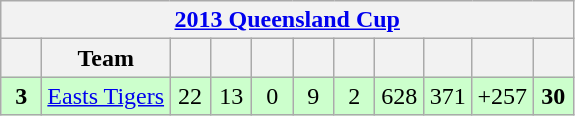<table class="wikitable" style="text-align:center;">
<tr>
<th colspan="11"><a href='#'>2013 Queensland Cup</a></th>
</tr>
<tr>
<th width="20"></th>
<th>Team</th>
<th width="20"></th>
<th width="20"></th>
<th width="20"></th>
<th width="20"></th>
<th width="20"></th>
<th width="25"></th>
<th width="25"></th>
<th width="30"></th>
<th width="20"></th>
</tr>
<tr style="background: #ccffcc;">
<td><strong>3</strong></td>
<td style="text-align:left;"> <a href='#'>Easts Tigers</a></td>
<td>22</td>
<td>13</td>
<td>0</td>
<td>9</td>
<td>2</td>
<td>628</td>
<td>371</td>
<td>+257</td>
<td><strong>30</strong></td>
</tr>
</table>
